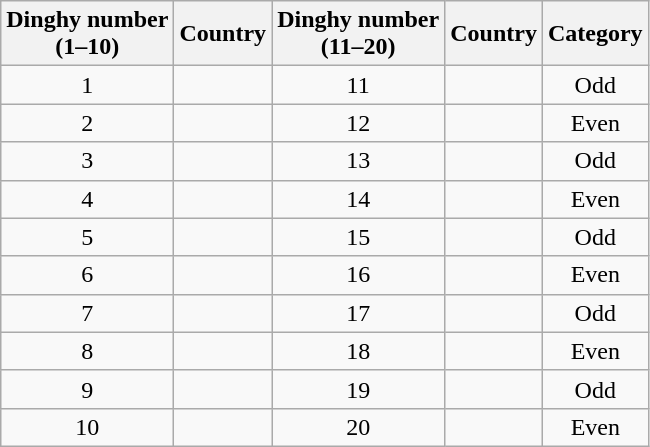<table class="wikitable" style="text-align:center;">
<tr>
<th>Dinghy number<br>(1–10)</th>
<th>Country</th>
<th>Dinghy number<br>(11–20)</th>
<th>Country</th>
<th>Category</th>
</tr>
<tr>
<td>1</td>
<td align=left></td>
<td>11</td>
<td align=left></td>
<td>Odd</td>
</tr>
<tr>
<td>2</td>
<td align=left></td>
<td>12</td>
<td align=left></td>
<td>Even</td>
</tr>
<tr>
<td>3</td>
<td align=left></td>
<td>13</td>
<td align=left></td>
<td>Odd</td>
</tr>
<tr>
<td>4</td>
<td align=left></td>
<td>14</td>
<td align=left></td>
<td>Even</td>
</tr>
<tr>
<td>5</td>
<td align=left></td>
<td>15</td>
<td align=left></td>
<td>Odd</td>
</tr>
<tr>
<td>6</td>
<td align=left></td>
<td>16</td>
<td align=left></td>
<td>Even</td>
</tr>
<tr>
<td>7</td>
<td align=left></td>
<td>17</td>
<td align=left></td>
<td>Odd</td>
</tr>
<tr>
<td>8</td>
<td align=left></td>
<td>18</td>
<td align=left></td>
<td>Even</td>
</tr>
<tr>
<td>9</td>
<td align=left></td>
<td>19</td>
<td align=left></td>
<td>Odd</td>
</tr>
<tr>
<td>10</td>
<td align=left></td>
<td>20</td>
<td align=left></td>
<td>Even</td>
</tr>
</table>
